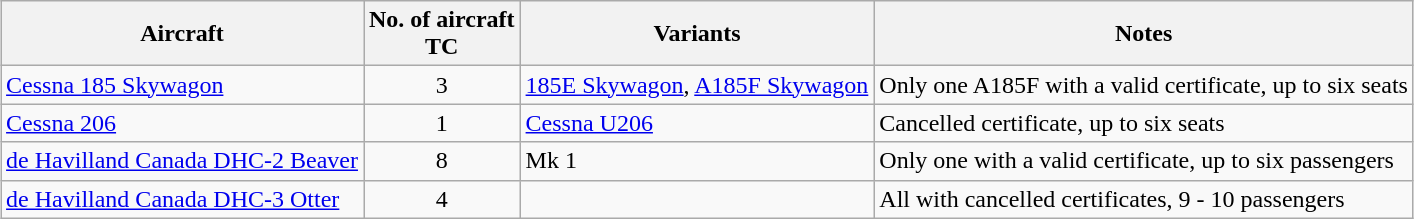<table class="wikitable" style="border-collapse:collapse;text-align:left;margin:1em auto;">
<tr>
<th>Aircraft</th>
<th>No. of aircraft<br>TC</th>
<th>Variants</th>
<th>Notes</th>
</tr>
<tr>
<td><a href='#'>Cessna 185 Skywagon</a></td>
<td align=center>3</td>
<td><a href='#'>185E Skywagon</a>, <a href='#'>A185F Skywagon</a></td>
<td>Only one A185F with a valid certificate, up to six seats</td>
</tr>
<tr>
<td><a href='#'>Cessna 206</a></td>
<td align=center>1</td>
<td><a href='#'>Cessna U206</a></td>
<td>Cancelled certificate, up to six seats</td>
</tr>
<tr>
<td><a href='#'>de Havilland Canada DHC-2 Beaver</a></td>
<td align=center>8</td>
<td>Mk 1</td>
<td>Only one with a valid certificate, up to six passengers</td>
</tr>
<tr>
<td><a href='#'>de Havilland Canada DHC-3 Otter</a></td>
<td align=center>4</td>
<td></td>
<td>All with cancelled certificates, 9 - 10 passengers</td>
</tr>
</table>
